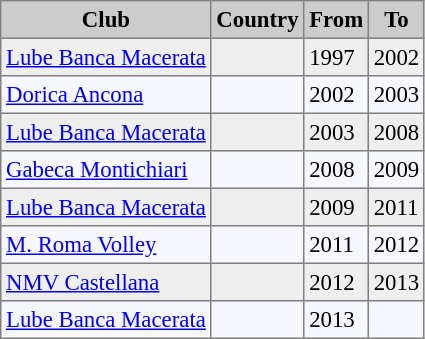<table bgcolor="#f7f8ff" cellpadding="3" cellspacing="0" border="1" style="font-size: 95%; border: gray solid 1px; border-collapse: collapse;">
<tr bgcolor="#CCCCCC">
<td align="center"><strong>Club</strong></td>
<td align="center"><strong>Country</strong></td>
<td align="center"><strong>From</strong></td>
<td align="center"><strong>To</strong></td>
</tr>
<tr bgcolor="#EFEFEF" align=left>
<td><a href='#'>Lube Banca Macerata</a></td>
<td></td>
<td>1997</td>
<td>2002</td>
</tr>
<tr align="left">
<td><a href='#'>Dorica Ancona</a></td>
<td></td>
<td>2002</td>
<td>2003</td>
</tr>
<tr bgcolor="#EFEFEF" align=left>
<td><a href='#'>Lube Banca Macerata</a></td>
<td></td>
<td>2003</td>
<td>2008</td>
</tr>
<tr align="left">
<td><a href='#'>Gabeca Montichiari</a></td>
<td></td>
<td>2008</td>
<td>2009</td>
</tr>
<tr bgcolor="#EFEFEF" align=left>
<td><a href='#'>Lube Banca Macerata</a></td>
<td></td>
<td>2009</td>
<td>2011</td>
</tr>
<tr align="left">
<td><a href='#'>M. Roma Volley</a></td>
<td></td>
<td>2011</td>
<td>2012</td>
</tr>
<tr bgcolor="#EFEFEF" align=left>
<td><a href='#'>NMV Castellana</a></td>
<td></td>
<td>2012</td>
<td>2013</td>
</tr>
<tr align="left">
<td><a href='#'>Lube Banca Macerata</a></td>
<td></td>
<td>2013</td>
<td></td>
</tr>
</table>
